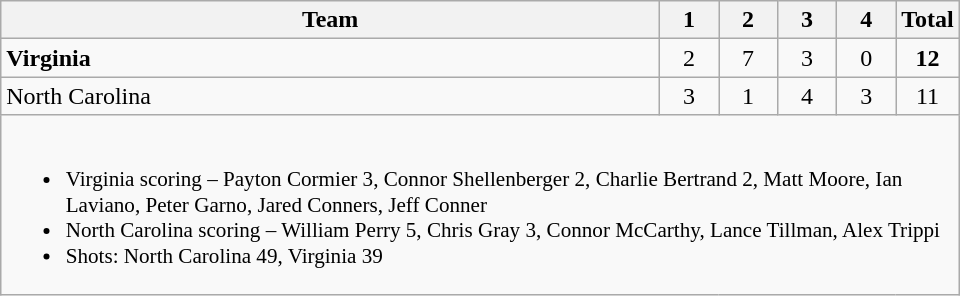<table class="wikitable" style="text-align:center; max-width:40em">
<tr>
<th>Team</th>
<th style="width:2em">1</th>
<th style="width:2em">2</th>
<th style="width:2em">3</th>
<th style="width:2em">4</th>
<th style="width:2em">Total</th>
</tr>
<tr>
<td style="text-align:left"><strong>Virginia</strong></td>
<td>2</td>
<td>7</td>
<td>3</td>
<td>0</td>
<td><strong>12</strong></td>
</tr>
<tr>
<td style="text-align:left">North Carolina</td>
<td>3</td>
<td>1</td>
<td>4</td>
<td>3</td>
<td>11</td>
</tr>
<tr>
<td colspan=6 style="text-align:left; font-size:88%;"><br><ul><li>Virginia scoring – Payton Cormier 3, Connor Shellenberger 2, Charlie Bertrand 2, Matt Moore, Ian Laviano, Peter Garno, Jared Conners, Jeff Conner</li><li>North Carolina scoring – William Perry 5, Chris Gray 3, Connor McCarthy, Lance Tillman, Alex Trippi</li><li>Shots: North Carolina 49, Virginia 39</li></ul></td>
</tr>
</table>
